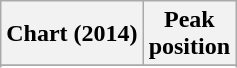<table class="wikitable sortable plainrowheaders">
<tr>
<th>Chart (2014)</th>
<th>Peak<br>position</th>
</tr>
<tr>
</tr>
<tr>
</tr>
</table>
